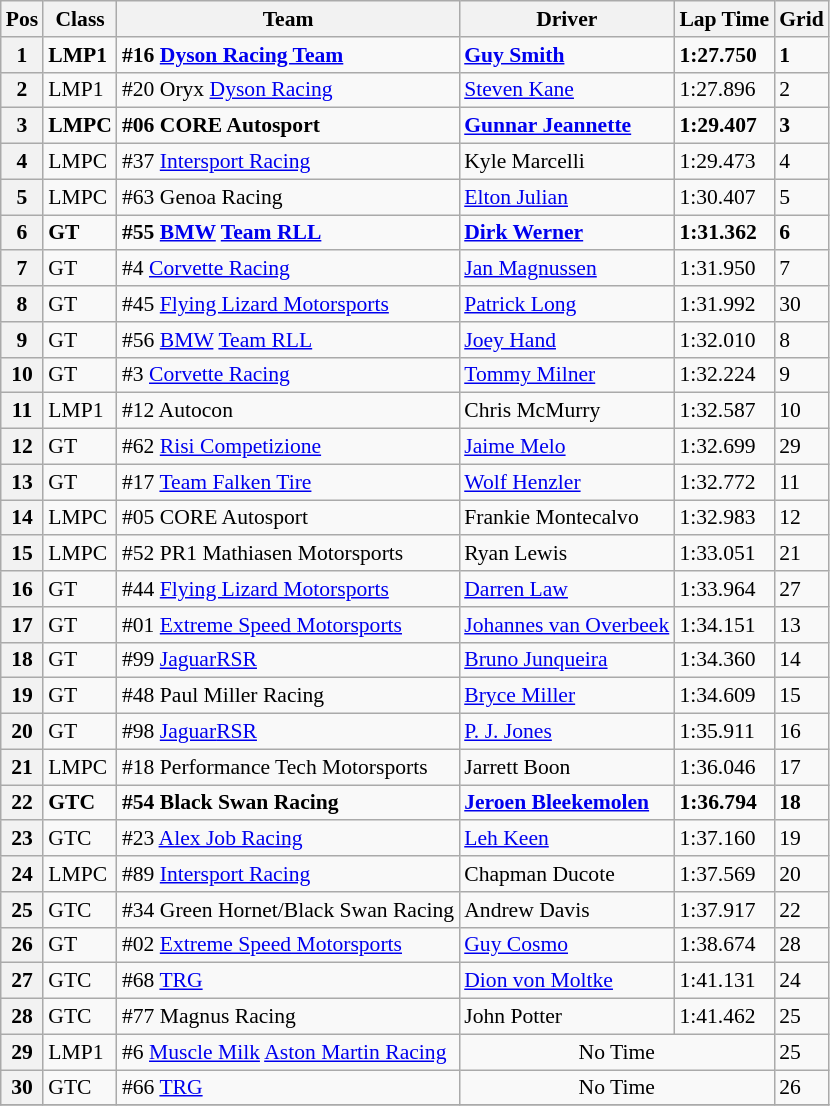<table class="wikitable" style="font-size: 90%;">
<tr>
<th>Pos</th>
<th>Class</th>
<th>Team</th>
<th>Driver</th>
<th>Lap Time</th>
<th>Grid</th>
</tr>
<tr style="font-weight:bold">
<th>1</th>
<td>LMP1</td>
<td>#16 <a href='#'>Dyson Racing Team</a></td>
<td><a href='#'>Guy Smith</a></td>
<td>1:27.750</td>
<td>1</td>
</tr>
<tr>
<th>2</th>
<td>LMP1</td>
<td>#20 Oryx <a href='#'>Dyson Racing</a></td>
<td><a href='#'>Steven Kane</a></td>
<td>1:27.896</td>
<td>2</td>
</tr>
<tr style="font-weight:bold">
<th>3</th>
<td>LMPC</td>
<td>#06 CORE Autosport</td>
<td><a href='#'>Gunnar Jeannette</a></td>
<td>1:29.407</td>
<td>3</td>
</tr>
<tr>
<th>4</th>
<td>LMPC</td>
<td>#37 <a href='#'>Intersport Racing</a></td>
<td>Kyle Marcelli</td>
<td>1:29.473</td>
<td>4</td>
</tr>
<tr>
<th>5</th>
<td>LMPC</td>
<td>#63 Genoa Racing</td>
<td><a href='#'>Elton Julian</a></td>
<td>1:30.407</td>
<td>5</td>
</tr>
<tr style="font-weight:bold">
<th>6</th>
<td>GT</td>
<td>#55 <a href='#'>BMW</a> <a href='#'>Team RLL</a></td>
<td><a href='#'>Dirk Werner</a></td>
<td>1:31.362</td>
<td>6</td>
</tr>
<tr>
<th>7</th>
<td>GT</td>
<td>#4 <a href='#'>Corvette Racing</a></td>
<td><a href='#'>Jan Magnussen</a></td>
<td>1:31.950</td>
<td>7</td>
</tr>
<tr>
<th>8</th>
<td>GT</td>
<td>#45 <a href='#'>Flying Lizard Motorsports</a></td>
<td><a href='#'>Patrick Long</a></td>
<td>1:31.992</td>
<td>30</td>
</tr>
<tr>
<th>9</th>
<td>GT</td>
<td>#56 <a href='#'>BMW</a> <a href='#'>Team RLL</a></td>
<td><a href='#'>Joey Hand</a></td>
<td>1:32.010</td>
<td>8</td>
</tr>
<tr>
<th>10</th>
<td>GT</td>
<td>#3 <a href='#'>Corvette Racing</a></td>
<td><a href='#'>Tommy Milner</a></td>
<td>1:32.224</td>
<td>9</td>
</tr>
<tr>
<th>11</th>
<td>LMP1</td>
<td>#12 Autocon</td>
<td>Chris McMurry</td>
<td>1:32.587</td>
<td>10</td>
</tr>
<tr>
<th>12</th>
<td>GT</td>
<td>#62 <a href='#'>Risi Competizione</a></td>
<td><a href='#'>Jaime Melo</a></td>
<td>1:32.699</td>
<td>29</td>
</tr>
<tr>
<th>13</th>
<td>GT</td>
<td>#17 <a href='#'>Team Falken Tire</a></td>
<td><a href='#'>Wolf Henzler</a></td>
<td>1:32.772</td>
<td>11</td>
</tr>
<tr>
<th>14</th>
<td>LMPC</td>
<td>#05 CORE Autosport</td>
<td>Frankie Montecalvo</td>
<td>1:32.983</td>
<td>12</td>
</tr>
<tr>
<th>15</th>
<td>LMPC</td>
<td>#52 PR1 Mathiasen Motorsports</td>
<td>Ryan Lewis</td>
<td>1:33.051</td>
<td>21</td>
</tr>
<tr>
<th>16</th>
<td>GT</td>
<td>#44 <a href='#'>Flying Lizard Motorsports</a></td>
<td><a href='#'>Darren Law</a></td>
<td>1:33.964</td>
<td>27</td>
</tr>
<tr>
<th>17</th>
<td>GT</td>
<td>#01 <a href='#'>Extreme Speed Motorsports</a></td>
<td><a href='#'>Johannes van Overbeek</a></td>
<td>1:34.151</td>
<td>13</td>
</tr>
<tr>
<th>18</th>
<td>GT</td>
<td>#99 <a href='#'>Jaguar</a><a href='#'>RSR</a></td>
<td><a href='#'>Bruno Junqueira</a></td>
<td>1:34.360</td>
<td>14</td>
</tr>
<tr>
<th>19</th>
<td>GT</td>
<td>#48 Paul Miller Racing</td>
<td><a href='#'>Bryce Miller</a></td>
<td>1:34.609</td>
<td>15</td>
</tr>
<tr>
<th>20</th>
<td>GT</td>
<td>#98 <a href='#'>Jaguar</a><a href='#'>RSR</a></td>
<td><a href='#'>P. J. Jones</a></td>
<td>1:35.911</td>
<td>16</td>
</tr>
<tr>
<th>21</th>
<td>LMPC</td>
<td>#18 Performance Tech Motorsports</td>
<td>Jarrett Boon</td>
<td>1:36.046</td>
<td>17</td>
</tr>
<tr style="font-weight:bold">
<th>22</th>
<td>GTC</td>
<td>#54 Black Swan Racing</td>
<td><a href='#'>Jeroen Bleekemolen</a></td>
<td>1:36.794</td>
<td>18</td>
</tr>
<tr>
<th>23</th>
<td>GTC</td>
<td>#23 <a href='#'>Alex Job Racing</a></td>
<td><a href='#'>Leh Keen</a></td>
<td>1:37.160</td>
<td>19</td>
</tr>
<tr>
<th>24</th>
<td>LMPC</td>
<td>#89 <a href='#'>Intersport Racing</a></td>
<td>Chapman Ducote</td>
<td>1:37.569</td>
<td>20</td>
</tr>
<tr>
<th>25</th>
<td>GTC</td>
<td>#34 Green Hornet/Black Swan Racing</td>
<td>Andrew Davis</td>
<td>1:37.917</td>
<td>22</td>
</tr>
<tr>
<th>26</th>
<td>GT</td>
<td>#02 <a href='#'>Extreme Speed Motorsports</a></td>
<td><a href='#'>Guy Cosmo</a></td>
<td>1:38.674</td>
<td>28</td>
</tr>
<tr>
<th>27</th>
<td>GTC</td>
<td>#68 <a href='#'>TRG</a></td>
<td><a href='#'>Dion von Moltke</a></td>
<td>1:41.131</td>
<td>24</td>
</tr>
<tr>
<th>28</th>
<td>GTC</td>
<td>#77 Magnus Racing</td>
<td>John Potter</td>
<td>1:41.462</td>
<td>25</td>
</tr>
<tr>
<th>29</th>
<td>LMP1</td>
<td>#6 <a href='#'>Muscle Milk</a> <a href='#'>Aston Martin Racing</a></td>
<td colspan=2 align="center">No Time</td>
<td>25</td>
</tr>
<tr>
<th>30</th>
<td>GTC</td>
<td>#66 <a href='#'>TRG</a></td>
<td colspan=2 align="center">No Time</td>
<td>26</td>
</tr>
<tr>
</tr>
</table>
